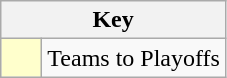<table class="wikitable" style="text-align: center;">
<tr>
<th colspan=2>Key</th>
</tr>
<tr>
<td style="background:#ffffcc; width:20px;"></td>
<td align=left>Teams to Playoffs</td>
</tr>
</table>
